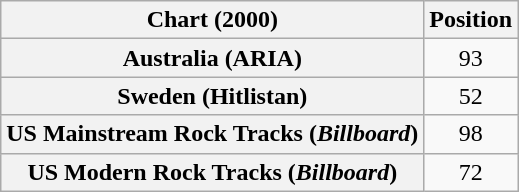<table class="wikitable sortable plainrowheaders" style="text-align:center">
<tr>
<th>Chart (2000)</th>
<th>Position</th>
</tr>
<tr>
<th scope="row">Australia (ARIA)</th>
<td>93</td>
</tr>
<tr>
<th scope="row">Sweden (Hitlistan)</th>
<td>52</td>
</tr>
<tr>
<th scope="row">US Mainstream Rock Tracks (<em>Billboard</em>)</th>
<td>98</td>
</tr>
<tr>
<th scope="row">US Modern Rock Tracks (<em>Billboard</em>)</th>
<td>72</td>
</tr>
</table>
